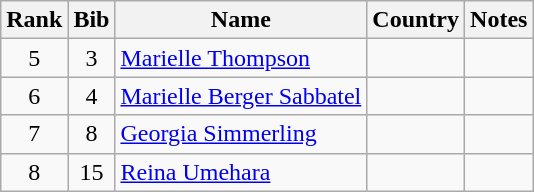<table class="wikitable" style="text-align:center;">
<tr>
<th>Rank</th>
<th>Bib</th>
<th>Name</th>
<th>Country</th>
<th>Notes</th>
</tr>
<tr>
<td>5</td>
<td>3</td>
<td align=left><a href='#'>Marielle Thompson</a></td>
<td align=left></td>
<td></td>
</tr>
<tr>
<td>6</td>
<td>4</td>
<td align=left><a href='#'>Marielle Berger Sabbatel</a></td>
<td align=left></td>
<td></td>
</tr>
<tr>
<td>7</td>
<td>8</td>
<td align=left><a href='#'>Georgia Simmerling</a></td>
<td align=left></td>
<td></td>
</tr>
<tr>
<td>8</td>
<td>15</td>
<td align=left><a href='#'>Reina Umehara</a></td>
<td align=left></td>
<td></td>
</tr>
</table>
